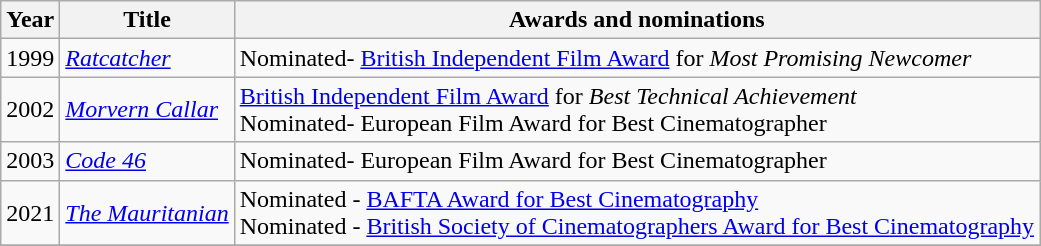<table class="wikitable">
<tr>
<th>Year</th>
<th>Title</th>
<th>Awards and nominations</th>
</tr>
<tr>
<td>1999</td>
<td><em><a href='#'>Ratcatcher</a></em></td>
<td>Nominated- <a href='#'>British Independent Film Award</a> for <em>Most Promising Newcomer</em></td>
</tr>
<tr>
<td>2002</td>
<td><em><a href='#'>Morvern Callar</a></em></td>
<td><a href='#'>British Independent Film Award</a> for <em>Best Technical Achievement</em><br>Nominated- European Film Award for Best Cinematographer</td>
</tr>
<tr>
<td>2003</td>
<td><em><a href='#'>Code 46</a></em></td>
<td>Nominated- European Film Award for Best Cinematographer</td>
</tr>
<tr>
<td>2021</td>
<td><em><a href='#'>The Mauritanian</a></em></td>
<td>Nominated - <a href='#'>BAFTA Award for Best Cinematography</a><br>Nominated - <a href='#'>British Society of Cinematographers Award for Best Cinematography</a></td>
</tr>
<tr>
</tr>
</table>
